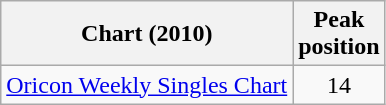<table class="wikitable sortable">
<tr>
<th>Chart (2010)</th>
<th>Peak<br>position</th>
</tr>
<tr>
<td><a href='#'>Oricon Weekly Singles Chart</a></td>
<td style="text-align:center;">14</td>
</tr>
</table>
